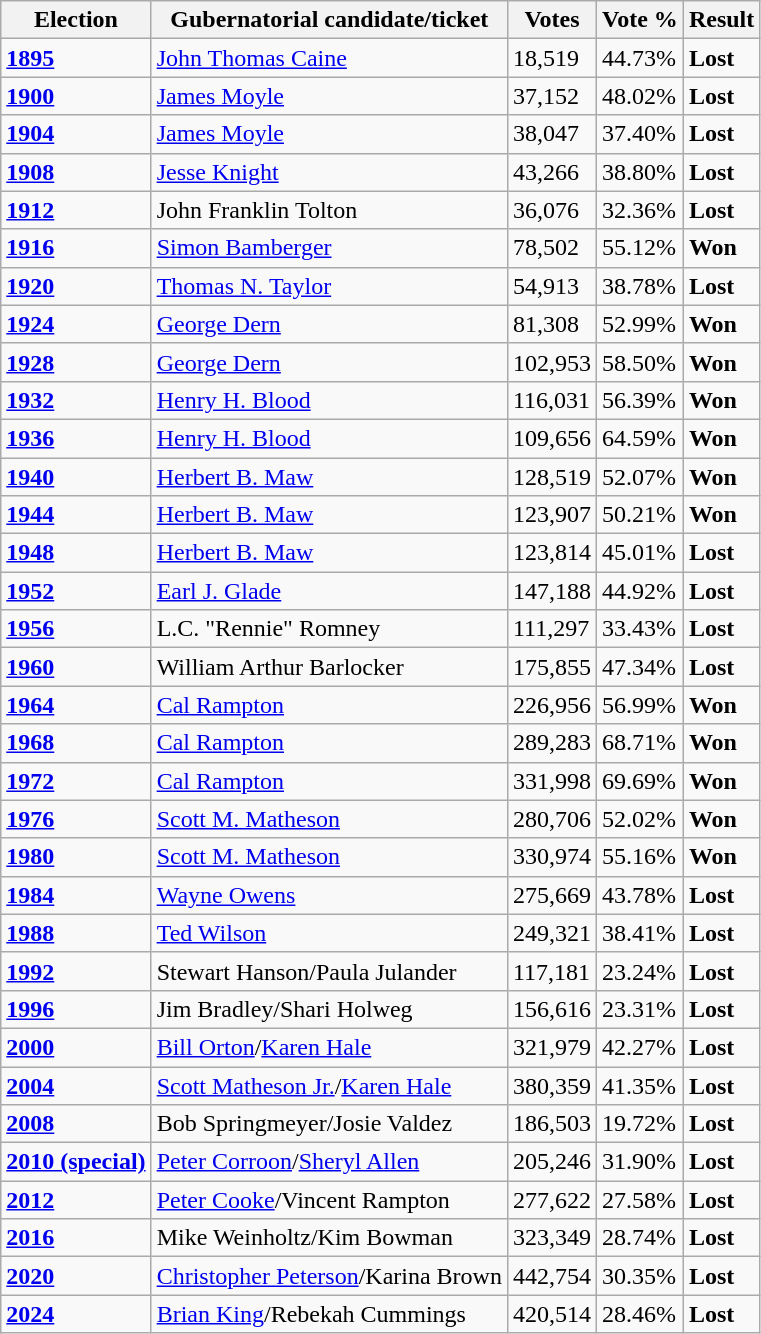<table class="wikitable">
<tr>
<th>Election</th>
<th>Gubernatorial candidate/ticket</th>
<th>Votes</th>
<th>Vote %</th>
<th>Result</th>
</tr>
<tr>
<td><strong><a href='#'>1895</a></strong></td>
<td><a href='#'>John Thomas Caine</a></td>
<td>18,519</td>
<td>44.73%</td>
<td><strong>Lost</strong> </td>
</tr>
<tr>
<td><strong><a href='#'>1900</a></strong></td>
<td><a href='#'>James Moyle</a></td>
<td>37,152</td>
<td>48.02%</td>
<td><strong>Lost</strong> </td>
</tr>
<tr>
<td><strong><a href='#'>1904</a></strong></td>
<td><a href='#'>James Moyle</a></td>
<td>38,047</td>
<td>37.40%</td>
<td><strong>Lost</strong> </td>
</tr>
<tr>
<td><strong><a href='#'>1908</a></strong></td>
<td><a href='#'>Jesse Knight</a></td>
<td>43,266</td>
<td>38.80%</td>
<td><strong>Lost</strong> </td>
</tr>
<tr>
<td><strong><a href='#'>1912</a></strong></td>
<td>John Franklin Tolton</td>
<td>36,076</td>
<td>32.36%</td>
<td><strong>Lost</strong> </td>
</tr>
<tr>
<td><strong><a href='#'>1916</a></strong></td>
<td><a href='#'>Simon Bamberger</a></td>
<td>78,502</td>
<td>55.12%</td>
<td><strong>Won</strong> </td>
</tr>
<tr>
<td><strong><a href='#'>1920</a></strong></td>
<td><a href='#'>Thomas N. Taylor</a></td>
<td>54,913</td>
<td>38.78%</td>
<td><strong>Lost</strong> </td>
</tr>
<tr>
<td><strong><a href='#'>1924</a></strong></td>
<td><a href='#'>George Dern</a></td>
<td>81,308</td>
<td>52.99%</td>
<td><strong>Won</strong> </td>
</tr>
<tr>
<td><strong><a href='#'>1928</a></strong></td>
<td><a href='#'>George Dern</a></td>
<td>102,953</td>
<td>58.50%</td>
<td><strong>Won</strong> </td>
</tr>
<tr>
<td><strong><a href='#'>1932</a></strong></td>
<td><a href='#'>Henry H. Blood</a></td>
<td>116,031</td>
<td>56.39%</td>
<td><strong>Won</strong> </td>
</tr>
<tr>
<td><strong><a href='#'>1936</a></strong></td>
<td><a href='#'>Henry H. Blood</a></td>
<td>109,656</td>
<td>64.59%</td>
<td><strong>Won</strong> </td>
</tr>
<tr>
<td><strong><a href='#'>1940</a></strong></td>
<td><a href='#'>Herbert B. Maw</a></td>
<td>128,519</td>
<td>52.07%</td>
<td><strong>Won</strong> </td>
</tr>
<tr>
<td><strong><a href='#'>1944</a></strong></td>
<td><a href='#'>Herbert B. Maw</a></td>
<td>123,907</td>
<td>50.21%</td>
<td><strong>Won</strong> </td>
</tr>
<tr>
<td><strong><a href='#'>1948</a></strong></td>
<td><a href='#'>Herbert B. Maw</a></td>
<td>123,814</td>
<td>45.01%</td>
<td><strong>Lost</strong> </td>
</tr>
<tr>
<td><strong><a href='#'>1952</a></strong></td>
<td><a href='#'>Earl J. Glade</a></td>
<td>147,188</td>
<td>44.92%</td>
<td><strong>Lost</strong> </td>
</tr>
<tr>
<td><strong><a href='#'>1956</a></strong></td>
<td>L.C. "Rennie" Romney</td>
<td>111,297</td>
<td>33.43%</td>
<td><strong>Lost</strong> </td>
</tr>
<tr>
<td><strong><a href='#'>1960</a></strong></td>
<td>William Arthur Barlocker</td>
<td>175,855</td>
<td>47.34%</td>
<td><strong>Lost</strong> </td>
</tr>
<tr>
<td><strong><a href='#'>1964</a></strong></td>
<td><a href='#'>Cal Rampton</a></td>
<td>226,956</td>
<td>56.99%</td>
<td><strong>Won</strong> </td>
</tr>
<tr>
<td><strong><a href='#'>1968</a></strong></td>
<td><a href='#'>Cal Rampton</a></td>
<td>289,283</td>
<td>68.71%</td>
<td><strong>Won</strong> </td>
</tr>
<tr>
<td><strong><a href='#'>1972</a></strong></td>
<td><a href='#'>Cal Rampton</a></td>
<td>331,998</td>
<td>69.69%</td>
<td><strong>Won</strong> </td>
</tr>
<tr>
<td><strong><a href='#'>1976</a></strong></td>
<td><a href='#'>Scott M. Matheson</a></td>
<td>280,706</td>
<td>52.02%</td>
<td><strong>Won</strong> </td>
</tr>
<tr>
<td><strong><a href='#'>1980</a></strong></td>
<td><a href='#'>Scott M. Matheson</a></td>
<td>330,974</td>
<td>55.16%</td>
<td><strong>Won</strong> </td>
</tr>
<tr>
<td><strong><a href='#'>1984</a></strong></td>
<td><a href='#'>Wayne Owens</a></td>
<td>275,669</td>
<td>43.78%</td>
<td><strong>Lost</strong> </td>
</tr>
<tr>
<td><strong><a href='#'>1988</a></strong></td>
<td><a href='#'>Ted Wilson</a></td>
<td>249,321</td>
<td>38.41%</td>
<td><strong>Lost</strong> </td>
</tr>
<tr>
<td><strong><a href='#'>1992</a></strong></td>
<td>Stewart Hanson/Paula Julander</td>
<td>117,181</td>
<td>23.24%</td>
<td><strong>Lost</strong> </td>
</tr>
<tr>
<td><strong><a href='#'>1996</a></strong></td>
<td>Jim Bradley/Shari Holweg</td>
<td>156,616</td>
<td>23.31%</td>
<td><strong>Lost</strong> </td>
</tr>
<tr>
<td><strong><a href='#'>2000</a></strong></td>
<td><a href='#'>Bill Orton</a>/<a href='#'>Karen Hale</a></td>
<td>321,979</td>
<td>42.27%</td>
<td><strong>Lost</strong> </td>
</tr>
<tr>
<td><strong><a href='#'>2004</a></strong></td>
<td><a href='#'>Scott Matheson Jr.</a>/<a href='#'>Karen Hale</a></td>
<td>380,359</td>
<td>41.35%</td>
<td><strong>Lost</strong> </td>
</tr>
<tr>
<td><strong><a href='#'>2008</a></strong></td>
<td>Bob Springmeyer/Josie Valdez</td>
<td>186,503</td>
<td>19.72%</td>
<td><strong>Lost</strong> </td>
</tr>
<tr>
<td><strong><a href='#'>2010 (special)</a></strong></td>
<td><a href='#'>Peter Corroon</a>/<a href='#'>Sheryl Allen</a></td>
<td>205,246</td>
<td>31.90%</td>
<td><strong>Lost</strong> </td>
</tr>
<tr>
<td><strong><a href='#'>2012</a></strong></td>
<td><a href='#'>Peter Cooke</a>/Vincent Rampton</td>
<td>277,622</td>
<td>27.58%</td>
<td><strong>Lost</strong> </td>
</tr>
<tr>
<td><strong><a href='#'>2016</a></strong></td>
<td>Mike Weinholtz/Kim Bowman</td>
<td>323,349</td>
<td>28.74%</td>
<td><strong>Lost</strong> </td>
</tr>
<tr>
<td><strong><a href='#'>2020</a></strong></td>
<td><a href='#'>Christopher Peterson</a>/Karina Brown</td>
<td>442,754</td>
<td>30.35%</td>
<td><strong>Lost</strong> </td>
</tr>
<tr>
<td><strong><a href='#'>2024</a></strong></td>
<td><a href='#'>Brian King</a>/Rebekah Cummings</td>
<td>420,514</td>
<td>28.46%</td>
<td><strong>Lost</strong> </td>
</tr>
</table>
